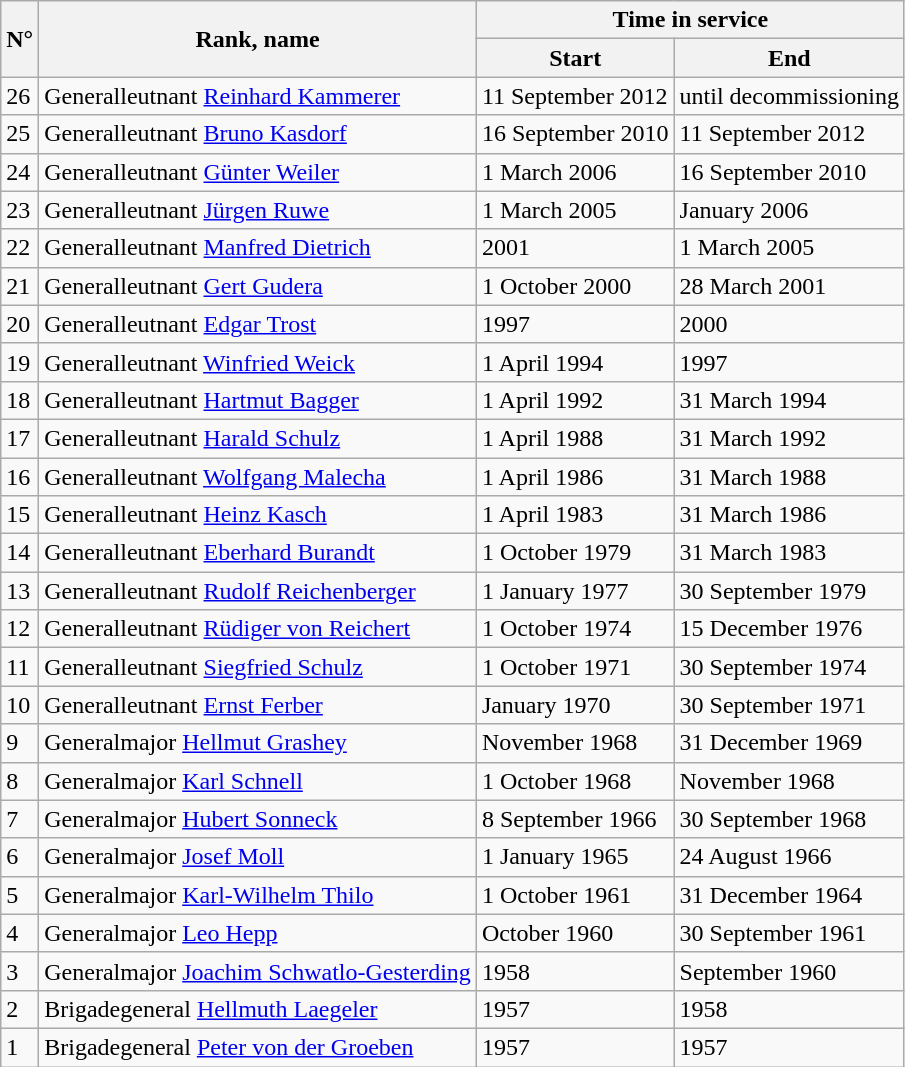<table class="wikitable">
<tr>
<th align="center" rowspan="2">N°</th>
<th align="center" rowspan="2">Rank, name</th>
<th align="center" colspan="2">Time in service</th>
</tr>
<tr>
<th>Start</th>
<th>End</th>
</tr>
<tr>
<td>26</td>
<td>Generalleutnant <a href='#'>Reinhard Kammerer</a></td>
<td>11 September 2012</td>
<td>until decommissioning</td>
</tr>
<tr>
<td>25</td>
<td>Generalleutnant <a href='#'>Bruno Kasdorf</a></td>
<td>16 September 2010</td>
<td>11 September 2012</td>
</tr>
<tr>
<td>24</td>
<td>Generalleutnant <a href='#'>Günter Weiler</a></td>
<td>1 March 2006</td>
<td>16 September 2010</td>
</tr>
<tr>
<td>23</td>
<td>Generalleutnant <a href='#'>Jürgen Ruwe</a></td>
<td>1 March 2005</td>
<td>January 2006</td>
</tr>
<tr>
<td>22</td>
<td>Generalleutnant <a href='#'>Manfred Dietrich</a></td>
<td>2001</td>
<td>1 March 2005</td>
</tr>
<tr>
<td>21</td>
<td>Generalleutnant <a href='#'>Gert Gudera</a></td>
<td>1 October 2000</td>
<td>28 March 2001</td>
</tr>
<tr>
<td>20</td>
<td>Generalleutnant <a href='#'>Edgar Trost</a></td>
<td>1997</td>
<td>2000</td>
</tr>
<tr>
<td>19</td>
<td>Generalleutnant <a href='#'>Winfried Weick</a></td>
<td>1 April 1994</td>
<td>1997</td>
</tr>
<tr>
<td>18</td>
<td>Generalleutnant <a href='#'>Hartmut Bagger</a></td>
<td>1 April 1992</td>
<td>31 March 1994</td>
</tr>
<tr>
<td>17</td>
<td>Generalleutnant <a href='#'>Harald Schulz</a></td>
<td>1 April 1988</td>
<td>31 March 1992</td>
</tr>
<tr>
<td>16</td>
<td>Generalleutnant <a href='#'>Wolfgang Malecha</a></td>
<td>1 April 1986</td>
<td>31 March 1988</td>
</tr>
<tr>
<td>15</td>
<td>Generalleutnant <a href='#'>Heinz Kasch</a></td>
<td>1 April 1983</td>
<td>31 March 1986</td>
</tr>
<tr>
<td>14</td>
<td>Generalleutnant <a href='#'>Eberhard Burandt</a></td>
<td>1 October 1979</td>
<td>31 March 1983</td>
</tr>
<tr>
<td>13</td>
<td>Generalleutnant <a href='#'>Rudolf Reichenberger</a></td>
<td>1 January 1977</td>
<td>30 September 1979</td>
</tr>
<tr>
<td>12</td>
<td>Generalleutnant <a href='#'>Rüdiger von Reichert</a></td>
<td>1 October 1974</td>
<td>15 December 1976</td>
</tr>
<tr>
<td>11</td>
<td>Generalleutnant <a href='#'>Siegfried Schulz</a></td>
<td>1 October 1971</td>
<td>30 September 1974</td>
</tr>
<tr>
<td>10</td>
<td>Generalleutnant <a href='#'>Ernst Ferber</a></td>
<td>January 1970</td>
<td>30 September 1971</td>
</tr>
<tr>
<td>9</td>
<td>Generalmajor <a href='#'>Hellmut Grashey</a></td>
<td>November 1968</td>
<td>31 December 1969</td>
</tr>
<tr>
<td>8</td>
<td>Generalmajor <a href='#'>Karl Schnell</a></td>
<td>1 October 1968</td>
<td>November 1968</td>
</tr>
<tr>
<td>7</td>
<td>Generalmajor <a href='#'>Hubert Sonneck</a></td>
<td>8 September 1966</td>
<td>30 September 1968</td>
</tr>
<tr>
<td>6</td>
<td>Generalmajor <a href='#'>Josef Moll</a></td>
<td>1 January 1965</td>
<td>24 August 1966</td>
</tr>
<tr>
<td>5</td>
<td>Generalmajor <a href='#'>Karl-Wilhelm Thilo</a></td>
<td>1 October 1961</td>
<td>31 December 1964</td>
</tr>
<tr>
<td>4</td>
<td>Generalmajor <a href='#'>Leo Hepp</a></td>
<td>October 1960</td>
<td>30 September 1961</td>
</tr>
<tr>
<td>3</td>
<td>Generalmajor <a href='#'>Joachim Schwatlo-Gesterding</a></td>
<td>1958</td>
<td>September 1960</td>
</tr>
<tr>
<td>2</td>
<td>Brigadegeneral <a href='#'>Hellmuth Laegeler</a></td>
<td>1957</td>
<td>1958</td>
</tr>
<tr>
<td>1</td>
<td>Brigadegeneral <a href='#'>Peter von der Groeben</a></td>
<td>1957</td>
<td>1957</td>
</tr>
</table>
